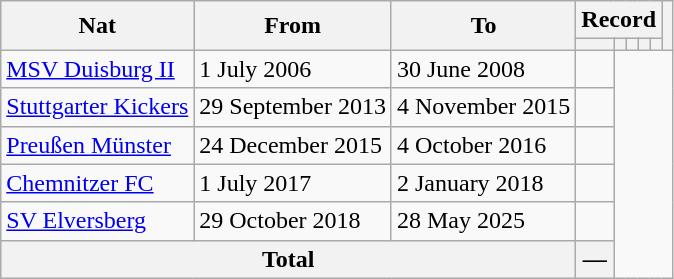<table class="wikitable" style="text-align: center">
<tr>
<th rowspan="2">Nat</th>
<th rowspan="2">From</th>
<th rowspan="2">To</th>
<th colspan="5">Record</th>
<th rowspan=2></th>
</tr>
<tr>
<th></th>
<th></th>
<th></th>
<th></th>
<th></th>
</tr>
<tr>
<td align=left><a href='#'>MSV Duisburg II</a></td>
<td align=left>1 July 2006</td>
<td align=left>30 June 2008<br></td>
<td></td>
</tr>
<tr>
<td align=left><a href='#'>Stuttgarter Kickers</a></td>
<td align=left>29 September 2013</td>
<td align=left>4 November 2015<br></td>
<td></td>
</tr>
<tr>
<td align=left><a href='#'>Preußen Münster</a></td>
<td align=left>24 December 2015</td>
<td align=left>4 October 2016<br></td>
<td></td>
</tr>
<tr>
<td align=left><a href='#'>Chemnitzer FC</a></td>
<td align=left>1 July 2017</td>
<td align=left>2 January 2018<br></td>
<td></td>
</tr>
<tr>
<td align=left><a href='#'>SV Elversberg</a></td>
<td align=left>29 October 2018</td>
<td align=left>28 May 2025<br></td>
<td></td>
</tr>
<tr>
<th colspan="3">Total<br></th>
<th>—</th>
</tr>
</table>
